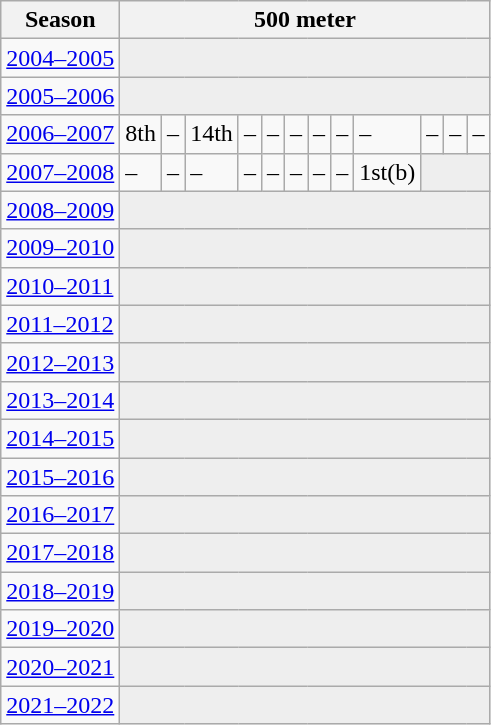<table class="wikitable" style="display: inline-table;">
<tr>
<th>Season</th>
<th colspan="12">500 meter</th>
</tr>
<tr>
<td><a href='#'>2004–2005</a></td>
<td colspan="12" bgcolor=#EEEEEE></td>
</tr>
<tr>
<td><a href='#'>2005–2006</a></td>
<td colspan="12" bgcolor=#EEEEEE></td>
</tr>
<tr>
<td><a href='#'>2006–2007</a></td>
<td>8th</td>
<td>–</td>
<td>14th</td>
<td>–</td>
<td>–</td>
<td>–</td>
<td>–</td>
<td>–</td>
<td>–</td>
<td>–</td>
<td>–</td>
<td>–</td>
</tr>
<tr>
<td><a href='#'>2007–2008</a></td>
<td>–</td>
<td>–</td>
<td>–</td>
<td>–</td>
<td>–</td>
<td>–</td>
<td>–</td>
<td>–</td>
<td>1st(b)</td>
<td colspan="3" bgcolor=#EEEEEE></td>
</tr>
<tr>
<td><a href='#'>2008–2009</a></td>
<td colspan="12" bgcolor=#EEEEEE></td>
</tr>
<tr>
<td><a href='#'>2009–2010</a></td>
<td colspan="12" bgcolor=#EEEEEE></td>
</tr>
<tr>
<td><a href='#'>2010–2011</a></td>
<td colspan="12" bgcolor=#EEEEEE></td>
</tr>
<tr>
<td><a href='#'>2011–2012</a></td>
<td colspan="12" bgcolor=#EEEEEE></td>
</tr>
<tr>
<td><a href='#'>2012–2013</a></td>
<td colspan="12" bgcolor=#EEEEEE></td>
</tr>
<tr>
<td><a href='#'>2013–2014</a></td>
<td colspan="12" bgcolor=#EEEEEE></td>
</tr>
<tr>
<td><a href='#'>2014–2015</a></td>
<td colspan="12" bgcolor=#EEEEEE></td>
</tr>
<tr>
<td><a href='#'>2015–2016</a></td>
<td colspan="12" bgcolor=#EEEEEE></td>
</tr>
<tr>
<td><a href='#'>2016–2017</a></td>
<td colspan="12" bgcolor=#EEEEEE></td>
</tr>
<tr>
<td><a href='#'>2017–2018</a></td>
<td colspan="12" bgcolor=#EEEEEE></td>
</tr>
<tr>
<td><a href='#'>2018–2019</a></td>
<td colspan="12" bgcolor=#EEEEEE></td>
</tr>
<tr>
<td><a href='#'>2019–2020</a></td>
<td colspan="12" bgcolor=#EEEEEE></td>
</tr>
<tr>
<td><a href='#'>2020–2021</a></td>
<td colspan="12" bgcolor=#EEEEEE></td>
</tr>
<tr>
<td><a href='#'>2021–2022</a></td>
<td colspan="12" bgcolor=#EEEEEE></td>
</tr>
</table>
